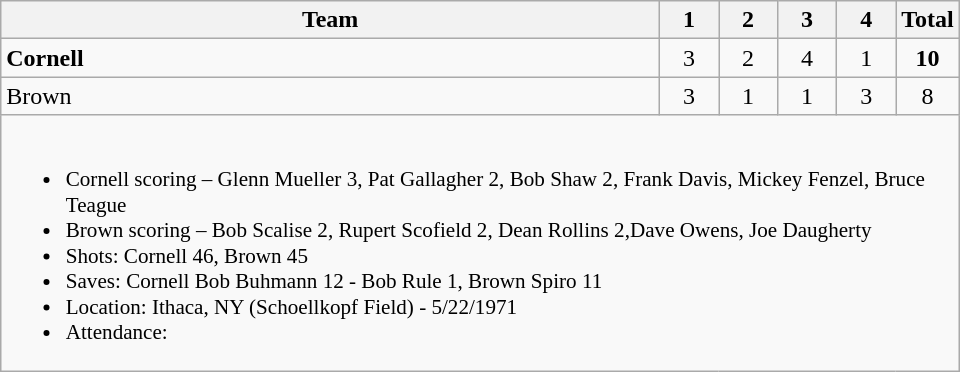<table class="wikitable" style="text-align:center; max-width:40em">
<tr>
<th>Team</th>
<th style="width:2em">1</th>
<th style="width:2em">2</th>
<th style="width:2em">3</th>
<th style="width:2em">4</th>
<th style="width:2em">Total</th>
</tr>
<tr>
<td style="text-align:left"><strong>Cornell</strong></td>
<td>3</td>
<td>2</td>
<td>4</td>
<td>1</td>
<td><strong>10</strong></td>
</tr>
<tr>
<td style="text-align:left">Brown</td>
<td>3</td>
<td>1</td>
<td>1</td>
<td>3</td>
<td>8</td>
</tr>
<tr>
<td colspan=6 style="text-align:left; font-size:88%;"><br><ul><li>Cornell scoring – Glenn Mueller 3, Pat Gallagher 2, Bob Shaw 2, Frank Davis, Mickey Fenzel, Bruce Teague</li><li>Brown scoring – Bob Scalise 2, Rupert Scofield 2, Dean Rollins 2,Dave Owens, Joe Daugherty</li><li>Shots: Cornell 46, Brown 45</li><li>Saves: Cornell Bob Buhmann 12 - Bob Rule 1, Brown Spiro 11</li><li>Location: Ithaca, NY (Schoellkopf Field) - 5/22/1971</li><li>Attendance:</li></ul></td>
</tr>
</table>
